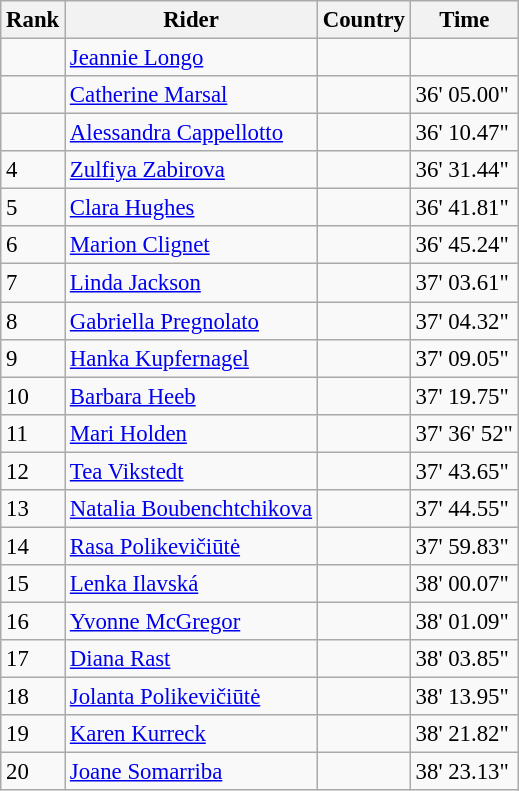<table class="wikitable" style="font-size:95%; text-align:left;">
<tr>
<th>Rank</th>
<th>Rider</th>
<th>Country</th>
<th>Time</th>
</tr>
<tr>
<td></td>
<td><a href='#'>Jeannie Longo</a></td>
<td></td>
<td></td>
</tr>
<tr>
<td></td>
<td><a href='#'>Catherine Marsal</a></td>
<td></td>
<td>36' 05.00"</td>
</tr>
<tr>
<td></td>
<td><a href='#'>Alessandra Cappellotto</a></td>
<td></td>
<td>36' 10.47"</td>
</tr>
<tr>
<td>4</td>
<td><a href='#'>Zulfiya Zabirova</a></td>
<td></td>
<td>36' 31.44"</td>
</tr>
<tr>
<td>5</td>
<td><a href='#'>Clara Hughes</a></td>
<td></td>
<td>36' 41.81"</td>
</tr>
<tr>
<td>6</td>
<td><a href='#'>Marion Clignet</a></td>
<td></td>
<td>36' 45.24"</td>
</tr>
<tr>
<td>7</td>
<td><a href='#'>Linda Jackson</a></td>
<td></td>
<td>37' 03.61"</td>
</tr>
<tr>
<td>8</td>
<td><a href='#'>Gabriella Pregnolato</a></td>
<td></td>
<td>37' 04.32"</td>
</tr>
<tr>
<td>9</td>
<td><a href='#'>Hanka Kupfernagel</a></td>
<td></td>
<td>37' 09.05"</td>
</tr>
<tr>
<td>10</td>
<td><a href='#'>Barbara Heeb</a></td>
<td></td>
<td>37' 19.75"</td>
</tr>
<tr>
<td>11</td>
<td><a href='#'>Mari Holden</a></td>
<td></td>
<td>37' 36' 52"</td>
</tr>
<tr>
<td>12</td>
<td><a href='#'>Tea Vikstedt</a></td>
<td></td>
<td>37' 43.65"</td>
</tr>
<tr>
<td>13</td>
<td><a href='#'>Natalia Boubenchtchikova</a></td>
<td></td>
<td>37' 44.55"</td>
</tr>
<tr>
<td>14</td>
<td><a href='#'>Rasa Polikevičiūtė</a></td>
<td></td>
<td>37' 59.83"</td>
</tr>
<tr>
<td>15</td>
<td><a href='#'>Lenka Ilavská</a></td>
<td></td>
<td>38' 00.07"</td>
</tr>
<tr>
<td>16</td>
<td><a href='#'>Yvonne McGregor</a></td>
<td></td>
<td>38' 01.09"</td>
</tr>
<tr>
<td>17</td>
<td><a href='#'>Diana Rast</a></td>
<td></td>
<td>38' 03.85"</td>
</tr>
<tr>
<td>18</td>
<td><a href='#'>Jolanta Polikevičiūtė</a></td>
<td></td>
<td>38' 13.95"</td>
</tr>
<tr>
<td>19</td>
<td><a href='#'>Karen Kurreck</a></td>
<td></td>
<td>38' 21.82"</td>
</tr>
<tr>
<td>20</td>
<td><a href='#'>Joane Somarriba</a></td>
<td></td>
<td>38' 23.13"</td>
</tr>
</table>
